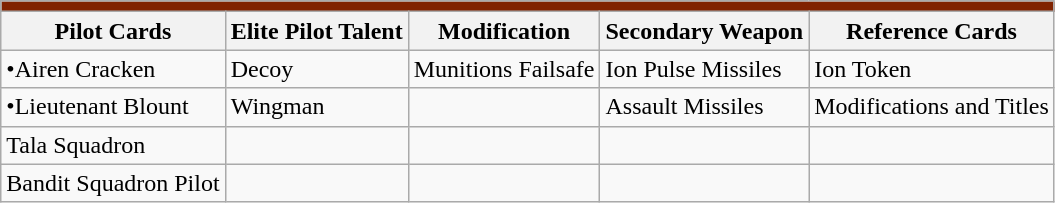<table class="wikitable sortable">
<tr style="background:#802200;">
<td colspan="8"></td>
</tr>
<tr style="background:#f0f0f0;">
<th>Pilot Cards</th>
<th>Elite Pilot Talent</th>
<th>Modification</th>
<th>Secondary Weapon</th>
<th>Reference Cards</th>
</tr>
<tr>
<td>•Airen Cracken</td>
<td>Decoy</td>
<td>Munitions Failsafe</td>
<td>Ion Pulse Missiles</td>
<td>Ion Token</td>
</tr>
<tr>
<td>•Lieutenant Blount</td>
<td>Wingman</td>
<td></td>
<td>Assault Missiles</td>
<td>Modifications and Titles</td>
</tr>
<tr>
<td>Tala Squadron</td>
<td></td>
<td></td>
<td></td>
<td></td>
</tr>
<tr>
<td>Bandit Squadron Pilot</td>
<td></td>
<td></td>
<td></td>
<td></td>
</tr>
</table>
